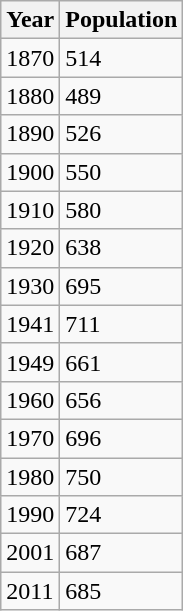<table class="wikitable">
<tr>
<th>Year</th>
<th>Population</th>
</tr>
<tr>
<td>1870</td>
<td>514</td>
</tr>
<tr>
<td>1880</td>
<td>489</td>
</tr>
<tr>
<td>1890</td>
<td>526</td>
</tr>
<tr>
<td>1900</td>
<td>550</td>
</tr>
<tr>
<td>1910</td>
<td>580</td>
</tr>
<tr>
<td>1920</td>
<td>638</td>
</tr>
<tr>
<td>1930</td>
<td>695</td>
</tr>
<tr>
<td>1941</td>
<td>711</td>
</tr>
<tr>
<td>1949</td>
<td>661</td>
</tr>
<tr>
<td>1960</td>
<td>656</td>
</tr>
<tr>
<td>1970</td>
<td>696</td>
</tr>
<tr>
<td>1980</td>
<td>750</td>
</tr>
<tr>
<td>1990</td>
<td>724</td>
</tr>
<tr>
<td>2001</td>
<td>687</td>
</tr>
<tr>
<td>2011</td>
<td>685</td>
</tr>
</table>
